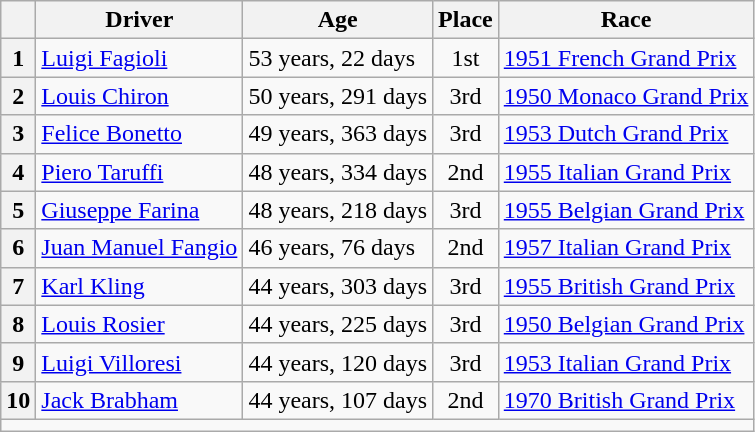<table class="wikitable">
<tr>
<th></th>
<th>Driver</th>
<th>Age</th>
<th>Place</th>
<th>Race</th>
</tr>
<tr>
<th>1</th>
<td> <a href='#'>Luigi Fagioli</a></td>
<td>53 years, 22 days</td>
<td align=center>1st</td>
<td><a href='#'>1951 French Grand Prix</a></td>
</tr>
<tr>
<th>2</th>
<td> <a href='#'>Louis Chiron</a></td>
<td>50 years, 291 days</td>
<td align=center>3rd</td>
<td><a href='#'>1950 Monaco Grand Prix</a></td>
</tr>
<tr>
<th>3</th>
<td> <a href='#'>Felice Bonetto</a></td>
<td>49 years, 363 days</td>
<td align=center>3rd</td>
<td><a href='#'>1953 Dutch Grand Prix</a></td>
</tr>
<tr>
<th>4</th>
<td> <a href='#'>Piero Taruffi</a></td>
<td>48 years, 334 days</td>
<td align=center>2nd</td>
<td><a href='#'>1955 Italian Grand Prix</a></td>
</tr>
<tr>
<th>5</th>
<td> <a href='#'>Giuseppe Farina</a></td>
<td>48 years, 218 days</td>
<td align=center>3rd</td>
<td><a href='#'>1955 Belgian Grand Prix</a></td>
</tr>
<tr>
<th>6</th>
<td> <a href='#'>Juan Manuel Fangio</a></td>
<td>46 years, 76 days</td>
<td align=center>2nd</td>
<td><a href='#'>1957 Italian Grand Prix</a></td>
</tr>
<tr>
<th>7</th>
<td> <a href='#'>Karl Kling</a></td>
<td>44 years, 303 days</td>
<td align=center>3rd</td>
<td><a href='#'>1955 British Grand Prix</a></td>
</tr>
<tr>
<th>8</th>
<td> <a href='#'>Louis Rosier</a></td>
<td>44 years, 225 days</td>
<td align=center>3rd</td>
<td><a href='#'>1950 Belgian Grand Prix</a></td>
</tr>
<tr>
<th>9</th>
<td> <a href='#'>Luigi Villoresi</a></td>
<td>44 years, 120 days</td>
<td align=center>3rd</td>
<td><a href='#'>1953 Italian Grand Prix</a></td>
</tr>
<tr>
<th>10</th>
<td> <a href='#'>Jack Brabham</a></td>
<td>44 years, 107 days</td>
<td align=center>2nd</td>
<td><a href='#'>1970 British Grand Prix</a></td>
</tr>
<tr align=center>
<td colspan=5></td>
</tr>
</table>
